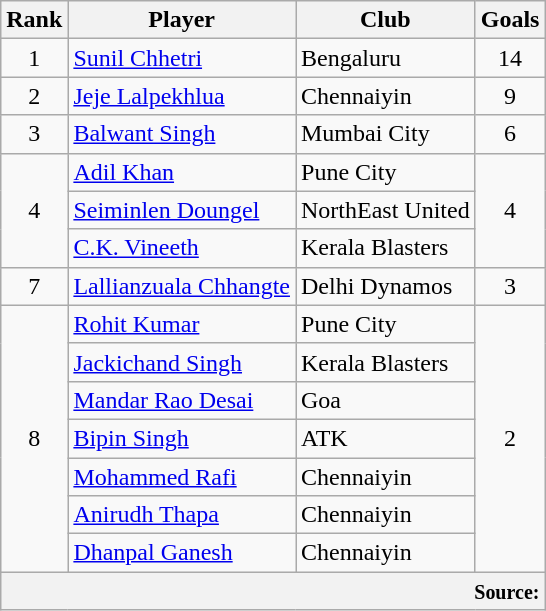<table class="wikitable" style="text-align:center">
<tr>
<th>Rank</th>
<th>Player</th>
<th>Club</th>
<th>Goals</th>
</tr>
<tr>
<td rowspan="1">1</td>
<td align="left"><a href='#'>Sunil Chhetri</a></td>
<td align="left">Bengaluru</td>
<td rowspan="1">14</td>
</tr>
<tr>
<td rowspan="1">2</td>
<td align="left"><a href='#'>Jeje Lalpekhlua</a></td>
<td align="left">Chennaiyin</td>
<td rowspan="1">9</td>
</tr>
<tr>
<td rowspan="1">3</td>
<td align="left"><a href='#'>Balwant Singh</a></td>
<td align="left">Mumbai City</td>
<td rowspan="1">6</td>
</tr>
<tr>
<td rowspan="3">4</td>
<td align="left"><a href='#'>Adil Khan</a></td>
<td align="left">Pune City</td>
<td rowspan="3">4</td>
</tr>
<tr>
<td align="left"><a href='#'>Seiminlen Doungel</a></td>
<td align="left">NorthEast United</td>
</tr>
<tr>
<td align="left"><a href='#'>C.K. Vineeth</a></td>
<td align="left">Kerala Blasters</td>
</tr>
<tr>
<td rowspan="1">7</td>
<td align="left"><a href='#'>Lallianzuala Chhangte</a></td>
<td align="left">Delhi Dynamos</td>
<td rowspan="1">3</td>
</tr>
<tr>
<td rowspan="7">8</td>
<td align="left"><a href='#'>Rohit Kumar</a></td>
<td align="left">Pune City</td>
<td rowspan="7">2</td>
</tr>
<tr>
<td align="left"><a href='#'>Jackichand Singh</a></td>
<td align="left">Kerala Blasters</td>
</tr>
<tr>
<td align="left"><a href='#'>Mandar Rao Desai</a></td>
<td align="left">Goa</td>
</tr>
<tr>
<td align="left"><a href='#'>Bipin Singh</a></td>
<td align="left">ATK</td>
</tr>
<tr>
<td align="left"><a href='#'>Mohammed Rafi</a></td>
<td align="left">Chennaiyin</td>
</tr>
<tr>
<td align="left"><a href='#'>Anirudh Thapa</a></td>
<td align="left">Chennaiyin</td>
</tr>
<tr>
<td align="left"><a href='#'>Dhanpal Ganesh</a></td>
<td align="left">Chennaiyin</td>
</tr>
<tr>
<th colspan="5" style="text-align:right;"><small>Source:</small></th>
</tr>
</table>
